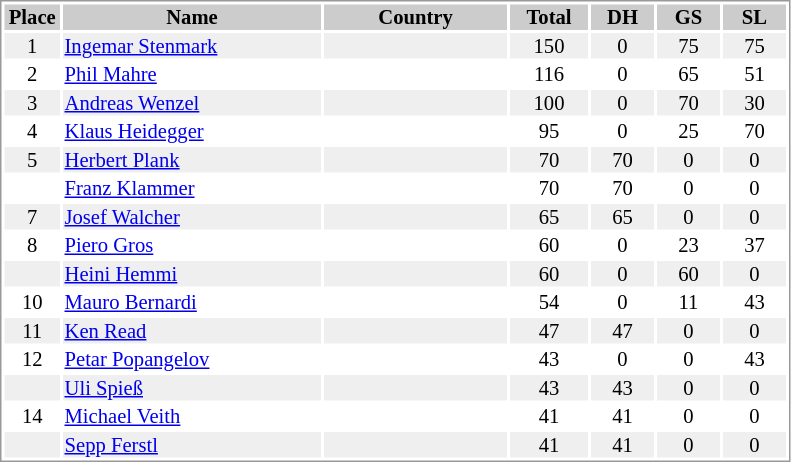<table border="0" style="border: 1px solid #999; background-color:#FFFFFF; text-align:center; font-size:86%; line-height:15px;">
<tr align="center" bgcolor="#CCCCCC">
<th width=35>Place</th>
<th width=170>Name</th>
<th width=120>Country</th>
<th width=50>Total</th>
<th width=40>DH</th>
<th width=40>GS</th>
<th width=40>SL</th>
</tr>
<tr bgcolor="#EFEFEF">
<td>1</td>
<td align="left"><a href='#'>Ingemar Stenmark</a></td>
<td align="left"></td>
<td>150</td>
<td>0</td>
<td>75</td>
<td>75</td>
</tr>
<tr>
<td>2</td>
<td align="left"><a href='#'>Phil Mahre</a></td>
<td align="left"></td>
<td>116</td>
<td>0</td>
<td>65</td>
<td>51</td>
</tr>
<tr bgcolor="#EFEFEF">
<td>3</td>
<td align="left"><a href='#'>Andreas Wenzel</a></td>
<td align="left"></td>
<td>100</td>
<td>0</td>
<td>70</td>
<td>30</td>
</tr>
<tr>
<td>4</td>
<td align="left"><a href='#'>Klaus Heidegger</a></td>
<td align="left"></td>
<td>95</td>
<td>0</td>
<td>25</td>
<td>70</td>
</tr>
<tr bgcolor="#EFEFEF">
<td>5</td>
<td align="left"><a href='#'>Herbert Plank</a></td>
<td align="left"></td>
<td>70</td>
<td>70</td>
<td>0</td>
<td>0</td>
</tr>
<tr>
<td></td>
<td align="left"><a href='#'>Franz Klammer</a></td>
<td align="left"></td>
<td>70</td>
<td>70</td>
<td>0</td>
<td>0</td>
</tr>
<tr bgcolor="#EFEFEF">
<td>7</td>
<td align="left"><a href='#'>Josef Walcher</a></td>
<td align="left"></td>
<td>65</td>
<td>65</td>
<td>0</td>
<td>0</td>
</tr>
<tr>
<td>8</td>
<td align="left"><a href='#'>Piero Gros</a></td>
<td align="left"></td>
<td>60</td>
<td>0</td>
<td>23</td>
<td>37</td>
</tr>
<tr bgcolor="#EFEFEF">
<td></td>
<td align="left"><a href='#'>Heini Hemmi</a></td>
<td align="left"></td>
<td>60</td>
<td>0</td>
<td>60</td>
<td>0</td>
</tr>
<tr>
<td>10</td>
<td align="left"><a href='#'>Mauro Bernardi</a></td>
<td align="left"></td>
<td>54</td>
<td>0</td>
<td>11</td>
<td>43</td>
</tr>
<tr bgcolor="#EFEFEF">
<td>11</td>
<td align="left"><a href='#'>Ken Read</a></td>
<td align="left"></td>
<td>47</td>
<td>47</td>
<td>0</td>
<td>0</td>
</tr>
<tr>
<td>12</td>
<td align="left"><a href='#'>Petar Popangelov</a></td>
<td align="left"></td>
<td>43</td>
<td>0</td>
<td>0</td>
<td>43</td>
</tr>
<tr bgcolor="#EFEFEF">
<td></td>
<td align="left"><a href='#'>Uli Spieß</a></td>
<td align="left"></td>
<td>43</td>
<td>43</td>
<td>0</td>
<td>0</td>
</tr>
<tr>
<td>14</td>
<td align="left"><a href='#'>Michael Veith</a></td>
<td align="left"></td>
<td>41</td>
<td>41</td>
<td>0</td>
<td>0</td>
</tr>
<tr bgcolor="#EFEFEF">
<td></td>
<td align="left"><a href='#'>Sepp Ferstl</a></td>
<td align="left"></td>
<td>41</td>
<td>41</td>
<td>0</td>
<td>0</td>
</tr>
</table>
